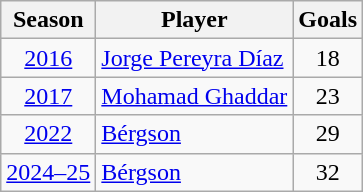<table class="wikitable">
<tr>
<th style=" text-align:center;">Season</th>
<th style=" text-align:center;">Player</th>
<th style=" text-align:center;">Goals</th>
</tr>
<tr>
<td align=center><a href='#'>2016</a></td>
<td> <a href='#'>Jorge Pereyra Díaz</a></td>
<td align=center>18</td>
</tr>
<tr>
<td align=center><a href='#'>2017</a></td>
<td> <a href='#'>Mohamad Ghaddar</a></td>
<td align=center>23</td>
</tr>
<tr>
<td align=center><a href='#'>2022</a></td>
<td> <a href='#'>Bérgson</a></td>
<td align=center>29</td>
</tr>
<tr>
<td align=center><a href='#'>2024–25</a></td>
<td> <a href='#'>Bérgson</a></td>
<td align=center>32</td>
</tr>
</table>
